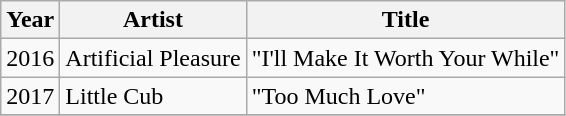<table class="wikitable sortable">
<tr>
<th>Year</th>
<th>Artist</th>
<th>Title</th>
</tr>
<tr>
<td>2016</td>
<td>Artificial Pleasure</td>
<td>"I'll Make It Worth Your While"</td>
</tr>
<tr>
<td>2017</td>
<td>Little Cub</td>
<td>"Too Much Love"</td>
</tr>
<tr>
</tr>
</table>
